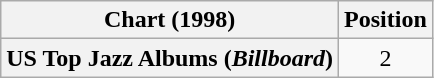<table class="wikitable plainrowheaders" style="text-align:center">
<tr>
<th scope="col">Chart (1998)</th>
<th scope="col">Position</th>
</tr>
<tr>
<th scope="row">US Top Jazz Albums (<em>Billboard</em>)</th>
<td>2</td>
</tr>
</table>
